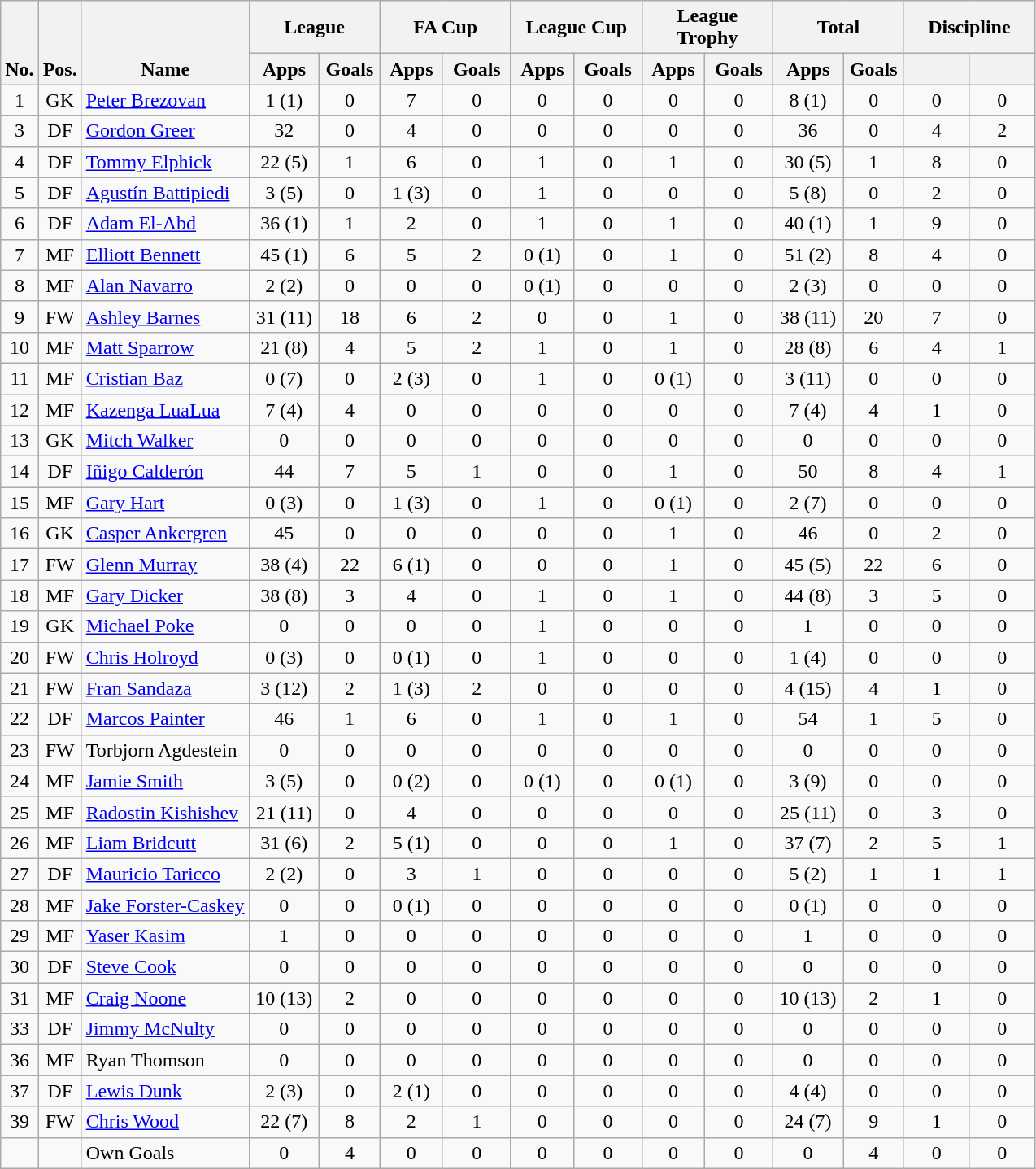<table class="wikitable sortable" style="text-align:center">
<tr>
<th rowspan="2" valign="bottom">No.</th>
<th rowspan="2" valign="bottom">Pos.</th>
<th rowspan="2" valign="bottom">Name</th>
<th colspan="2" width="100">League</th>
<th colspan="2" width="100">FA Cup</th>
<th colspan="2" width="100">League Cup</th>
<th colspan="2" width="100">League Trophy</th>
<th colspan="2" width="100">Total</th>
<th colspan="2" width="100">Discipline</th>
</tr>
<tr>
<th>Apps</th>
<th>Goals</th>
<th>Apps</th>
<th>Goals</th>
<th>Apps</th>
<th>Goals</th>
<th>Apps</th>
<th>Goals</th>
<th>Apps</th>
<th>Goals</th>
<th></th>
<th></th>
</tr>
<tr>
<td>1</td>
<td>GK</td>
<td align="left"><a href='#'>Peter Brezovan</a></td>
<td>1 (1)</td>
<td>0</td>
<td>7</td>
<td>0</td>
<td>0</td>
<td>0</td>
<td>0</td>
<td>0</td>
<td>8 (1)</td>
<td>0</td>
<td>0</td>
<td>0</td>
</tr>
<tr>
<td>3</td>
<td>DF</td>
<td align="left"><a href='#'>Gordon Greer</a></td>
<td>32</td>
<td>0</td>
<td>4</td>
<td>0</td>
<td>0</td>
<td>0</td>
<td>0</td>
<td>0</td>
<td>36</td>
<td>0</td>
<td>4</td>
<td>2</td>
</tr>
<tr>
<td>4</td>
<td>DF</td>
<td align="left"><a href='#'>Tommy Elphick</a></td>
<td>22 (5)</td>
<td>1</td>
<td>6</td>
<td>0</td>
<td>1</td>
<td>0</td>
<td>1</td>
<td>0</td>
<td>30 (5)</td>
<td>1</td>
<td>8</td>
<td>0</td>
</tr>
<tr>
<td>5</td>
<td>DF</td>
<td align="left"><a href='#'>Agustín Battipiedi</a></td>
<td>3 (5)</td>
<td>0</td>
<td>1 (3)</td>
<td>0</td>
<td>1</td>
<td>0</td>
<td>0</td>
<td>0</td>
<td>5 (8)</td>
<td>0</td>
<td>2</td>
<td>0</td>
</tr>
<tr>
<td>6</td>
<td>DF</td>
<td align="left"><a href='#'>Adam El-Abd</a></td>
<td>36 (1)</td>
<td>1</td>
<td>2</td>
<td>0</td>
<td>1</td>
<td>0</td>
<td>1</td>
<td>0</td>
<td>40 (1)</td>
<td>1</td>
<td>9</td>
<td>0</td>
</tr>
<tr>
<td>7</td>
<td>MF</td>
<td align="left"><a href='#'>Elliott Bennett</a></td>
<td>45 (1)</td>
<td>6</td>
<td>5</td>
<td>2</td>
<td>0 (1)</td>
<td>0</td>
<td>1</td>
<td>0</td>
<td>51 (2)</td>
<td>8</td>
<td>4</td>
<td>0</td>
</tr>
<tr>
<td>8</td>
<td>MF</td>
<td align="left"><a href='#'>Alan Navarro</a></td>
<td>2 (2)</td>
<td>0</td>
<td>0</td>
<td>0</td>
<td>0 (1)</td>
<td>0</td>
<td>0</td>
<td>0</td>
<td>2 (3)</td>
<td>0</td>
<td>0</td>
<td>0</td>
</tr>
<tr>
<td>9</td>
<td>FW</td>
<td align="left"><a href='#'>Ashley Barnes</a></td>
<td>31 (11)</td>
<td>18</td>
<td>6</td>
<td>2</td>
<td>0</td>
<td>0</td>
<td>1</td>
<td>0</td>
<td>38 (11)</td>
<td>20</td>
<td>7</td>
<td>0</td>
</tr>
<tr>
<td>10</td>
<td>MF</td>
<td align="left"><a href='#'>Matt Sparrow</a></td>
<td>21 (8)</td>
<td>4</td>
<td>5</td>
<td>2</td>
<td>1</td>
<td>0</td>
<td>1</td>
<td>0</td>
<td>28 (8)</td>
<td>6</td>
<td>4</td>
<td>1</td>
</tr>
<tr>
<td>11</td>
<td>MF</td>
<td align="left"><a href='#'>Cristian Baz</a></td>
<td>0 (7)</td>
<td>0</td>
<td>2 (3)</td>
<td>0</td>
<td>1</td>
<td>0</td>
<td>0 (1)</td>
<td>0</td>
<td>3 (11)</td>
<td>0</td>
<td>0</td>
<td>0</td>
</tr>
<tr>
<td>12</td>
<td>MF</td>
<td align="left"><a href='#'>Kazenga LuaLua</a></td>
<td>7 (4)</td>
<td>4</td>
<td>0</td>
<td>0</td>
<td>0</td>
<td>0</td>
<td>0</td>
<td>0</td>
<td>7 (4)</td>
<td>4</td>
<td>1</td>
<td>0</td>
</tr>
<tr>
<td>13</td>
<td>GK</td>
<td align="left"><a href='#'>Mitch Walker</a></td>
<td>0</td>
<td>0</td>
<td>0</td>
<td>0</td>
<td>0</td>
<td>0</td>
<td>0</td>
<td>0</td>
<td>0</td>
<td>0</td>
<td>0</td>
<td>0</td>
</tr>
<tr>
<td>14</td>
<td>DF</td>
<td align="left"><a href='#'>Iñigo Calderón</a></td>
<td>44</td>
<td>7</td>
<td>5</td>
<td>1</td>
<td>0</td>
<td>0</td>
<td>1</td>
<td>0</td>
<td>50</td>
<td>8</td>
<td>4</td>
<td>1</td>
</tr>
<tr>
<td>15</td>
<td>MF</td>
<td align="left"><a href='#'>Gary Hart</a></td>
<td>0 (3)</td>
<td>0</td>
<td>1 (3)</td>
<td>0</td>
<td>1</td>
<td>0</td>
<td>0 (1)</td>
<td>0</td>
<td>2 (7)</td>
<td>0</td>
<td>0</td>
<td>0</td>
</tr>
<tr>
<td>16</td>
<td>GK</td>
<td align="left"><a href='#'>Casper Ankergren</a></td>
<td>45</td>
<td>0</td>
<td>0</td>
<td>0</td>
<td>0</td>
<td>0</td>
<td>1</td>
<td>0</td>
<td>46</td>
<td>0</td>
<td>2</td>
<td>0</td>
</tr>
<tr>
<td>17</td>
<td>FW</td>
<td align="left"><a href='#'>Glenn Murray</a></td>
<td>38 (4)</td>
<td>22</td>
<td>6 (1)</td>
<td>0</td>
<td>0</td>
<td>0</td>
<td>1</td>
<td>0</td>
<td>45 (5)</td>
<td>22</td>
<td>6</td>
<td>0</td>
</tr>
<tr>
<td>18</td>
<td>MF</td>
<td align="left"><a href='#'>Gary Dicker</a></td>
<td>38 (8)</td>
<td>3</td>
<td>4</td>
<td>0</td>
<td>1</td>
<td>0</td>
<td>1</td>
<td>0</td>
<td>44 (8)</td>
<td>3</td>
<td>5</td>
<td>0</td>
</tr>
<tr>
<td>19</td>
<td>GK</td>
<td align="left"><a href='#'>Michael Poke</a></td>
<td>0</td>
<td>0</td>
<td>0</td>
<td>0</td>
<td>1</td>
<td>0</td>
<td>0</td>
<td>0</td>
<td>1</td>
<td>0</td>
<td>0</td>
<td>0</td>
</tr>
<tr>
<td>20</td>
<td>FW</td>
<td align="left"><a href='#'>Chris Holroyd</a></td>
<td>0 (3)</td>
<td>0</td>
<td>0 (1)</td>
<td>0</td>
<td>1</td>
<td>0</td>
<td>0</td>
<td>0</td>
<td>1 (4)</td>
<td>0</td>
<td>0</td>
<td>0</td>
</tr>
<tr>
<td>21</td>
<td>FW</td>
<td align="left"><a href='#'>Fran Sandaza</a></td>
<td>3 (12)</td>
<td>2</td>
<td>1 (3)</td>
<td>2</td>
<td>0</td>
<td>0</td>
<td>0</td>
<td>0</td>
<td>4 (15)</td>
<td>4</td>
<td>1</td>
<td>0</td>
</tr>
<tr>
<td>22</td>
<td>DF</td>
<td align="left"><a href='#'>Marcos Painter</a></td>
<td>46</td>
<td>1</td>
<td>6</td>
<td>0</td>
<td>1</td>
<td>0</td>
<td>1</td>
<td>0</td>
<td>54</td>
<td>1</td>
<td>5</td>
<td>0</td>
</tr>
<tr>
<td>23</td>
<td>FW</td>
<td align="left">Torbjorn Agdestein</td>
<td>0</td>
<td>0</td>
<td>0</td>
<td>0</td>
<td>0</td>
<td>0</td>
<td>0</td>
<td>0</td>
<td>0</td>
<td>0</td>
<td>0</td>
<td>0</td>
</tr>
<tr>
<td>24</td>
<td>MF</td>
<td align="left"><a href='#'>Jamie Smith</a></td>
<td>3 (5)</td>
<td>0</td>
<td>0 (2)</td>
<td>0</td>
<td>0 (1)</td>
<td>0</td>
<td>0 (1)</td>
<td>0</td>
<td>3 (9)</td>
<td>0</td>
<td>0</td>
<td>0</td>
</tr>
<tr>
<td>25</td>
<td>MF</td>
<td align="left"><a href='#'>Radostin Kishishev</a></td>
<td>21 (11)</td>
<td>0</td>
<td>4</td>
<td>0</td>
<td>0</td>
<td>0</td>
<td>0</td>
<td>0</td>
<td>25 (11)</td>
<td>0</td>
<td>3</td>
<td>0</td>
</tr>
<tr>
<td>26</td>
<td>MF</td>
<td align="left"><a href='#'>Liam Bridcutt</a></td>
<td>31 (6)</td>
<td>2</td>
<td>5 (1)</td>
<td>0</td>
<td>0</td>
<td>0</td>
<td>1</td>
<td>0</td>
<td>37 (7)</td>
<td>2</td>
<td>5</td>
<td>1</td>
</tr>
<tr>
<td>27</td>
<td>DF</td>
<td align="left"><a href='#'>Mauricio Taricco</a></td>
<td>2 (2)</td>
<td>0</td>
<td>3</td>
<td>1</td>
<td>0</td>
<td>0</td>
<td>0</td>
<td>0</td>
<td>5 (2)</td>
<td>1</td>
<td>1</td>
<td>1</td>
</tr>
<tr>
<td>28</td>
<td>MF</td>
<td align="left"><a href='#'>Jake Forster-Caskey</a></td>
<td>0</td>
<td>0</td>
<td>0 (1)</td>
<td>0</td>
<td>0</td>
<td>0</td>
<td>0</td>
<td>0</td>
<td>0 (1)</td>
<td>0</td>
<td>0</td>
<td>0</td>
</tr>
<tr>
<td>29</td>
<td>MF</td>
<td align="left"><a href='#'>Yaser Kasim</a></td>
<td>1</td>
<td>0</td>
<td>0</td>
<td>0</td>
<td>0</td>
<td>0</td>
<td>0</td>
<td>0</td>
<td>1</td>
<td>0</td>
<td>0</td>
<td>0</td>
</tr>
<tr>
<td>30</td>
<td>DF</td>
<td align="left"><a href='#'>Steve Cook</a></td>
<td>0</td>
<td>0</td>
<td>0</td>
<td>0</td>
<td>0</td>
<td>0</td>
<td>0</td>
<td>0</td>
<td>0</td>
<td>0</td>
<td>0</td>
<td>0</td>
</tr>
<tr>
<td>31</td>
<td>MF</td>
<td align="left"><a href='#'>Craig Noone</a></td>
<td>10 (13)</td>
<td>2</td>
<td>0</td>
<td>0</td>
<td>0</td>
<td>0</td>
<td>0</td>
<td>0</td>
<td>10 (13)</td>
<td>2</td>
<td>1</td>
<td>0</td>
</tr>
<tr>
<td>33</td>
<td>DF</td>
<td align="left"><a href='#'>Jimmy McNulty</a></td>
<td>0</td>
<td>0</td>
<td>0</td>
<td>0</td>
<td>0</td>
<td>0</td>
<td>0</td>
<td>0</td>
<td>0</td>
<td>0</td>
<td>0</td>
<td>0</td>
</tr>
<tr>
<td>36</td>
<td>MF</td>
<td align="left">Ryan Thomson</td>
<td>0</td>
<td>0</td>
<td>0</td>
<td>0</td>
<td>0</td>
<td>0</td>
<td>0</td>
<td>0</td>
<td>0</td>
<td>0</td>
<td>0</td>
<td>0</td>
</tr>
<tr>
<td>37</td>
<td>DF</td>
<td align="left"><a href='#'>Lewis Dunk</a></td>
<td>2 (3)</td>
<td>0</td>
<td>2 (1)</td>
<td>0</td>
<td>0</td>
<td>0</td>
<td>0</td>
<td>0</td>
<td>4 (4)</td>
<td>0</td>
<td>0</td>
<td>0</td>
</tr>
<tr>
<td>39</td>
<td>FW</td>
<td align="left"><a href='#'>Chris Wood</a></td>
<td>22 (7)</td>
<td>8</td>
<td>2</td>
<td>1</td>
<td>0</td>
<td>0</td>
<td>0</td>
<td>0</td>
<td>24 (7)</td>
<td>9</td>
<td>1</td>
<td>0</td>
</tr>
<tr>
<td></td>
<td></td>
<td align="left"> Own Goals</td>
<td>0</td>
<td>4</td>
<td>0</td>
<td>0</td>
<td>0</td>
<td>0</td>
<td>0</td>
<td>0</td>
<td>0</td>
<td>4</td>
<td>0</td>
<td>0</td>
</tr>
</table>
